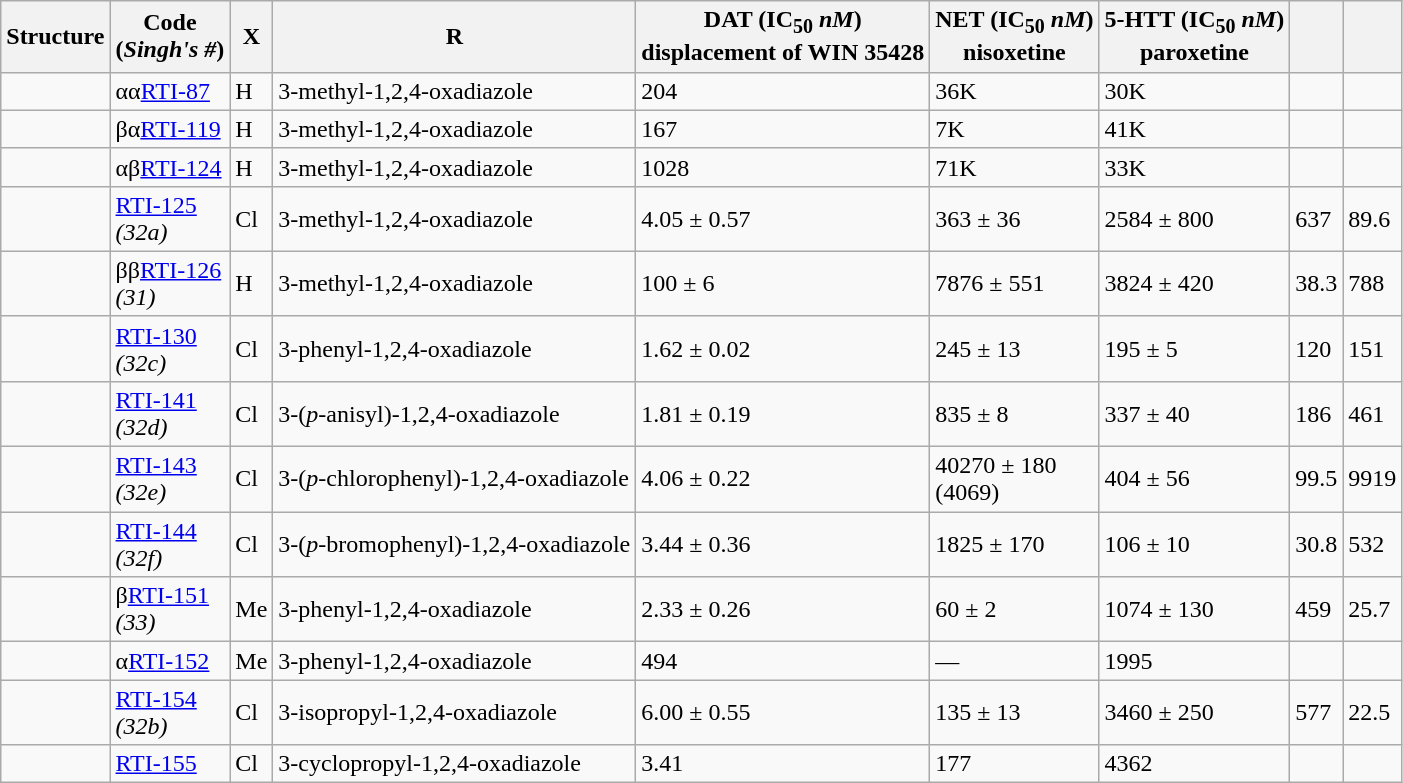<table class="wikitable sortable sort-under">
<tr>
<th>Structure</th>
<th>Code<br>(<em>Singh's #</em>)</th>
<th>X</th>
<th>R</th>
<th>DAT (IC<sub>50</sub> <em>nM</em>)<br>displacement of WIN 35428</th>
<th>NET (IC<sub>50</sub> <em>nM</em>)<br>nisoxetine</th>
<th>5-HTT (IC<sub>50</sub> <em>nM</em>)<br>paroxetine</th>
<th></th>
<th></th>
</tr>
<tr>
<td></td>
<td>αα<a href='#'>RTI-87</a></td>
<td>H</td>
<td>3-methyl-1,2,4-oxadiazole</td>
<td>204</td>
<td>36K</td>
<td>30K</td>
<td></td>
<td></td>
</tr>
<tr>
<td></td>
<td>βα<a href='#'>RTI-119</a></td>
<td>H</td>
<td>3-methyl-1,2,4-oxadiazole</td>
<td>167</td>
<td>7K</td>
<td>41K</td>
<td></td>
<td></td>
</tr>
<tr>
<td></td>
<td>αβ<a href='#'>RTI-124</a></td>
<td>H</td>
<td>3-methyl-1,2,4-oxadiazole</td>
<td>1028</td>
<td>71K</td>
<td>33K</td>
<td></td>
<td></td>
</tr>
<tr>
<td></td>
<td><a href='#'>RTI-125</a><br><em>(32a)</em></td>
<td>Cl</td>
<td>3-methyl-1,2,4-oxadiazole</td>
<td>4.05 ± 0.57</td>
<td>363 ± 36</td>
<td>2584 ± 800</td>
<td>637</td>
<td>89.6</td>
</tr>
<tr>
<td></td>
<td>ββ<a href='#'>RTI-126</a><br><em>(31)</em></td>
<td>H</td>
<td>3-methyl-1,2,4-oxadiazole</td>
<td>100 ± 6</td>
<td>7876 ± 551</td>
<td>3824 ± 420</td>
<td>38.3</td>
<td>788</td>
</tr>
<tr>
<td></td>
<td><a href='#'>RTI-130</a><br><em>(32c)</em></td>
<td>Cl</td>
<td>3-phenyl-1,2,4-oxadiazole</td>
<td>1.62 ± 0.02</td>
<td>245 ± 13</td>
<td>195 ± 5</td>
<td>120</td>
<td>151</td>
</tr>
<tr>
<td></td>
<td><a href='#'>RTI-141</a><br> <em>(32d)</em></td>
<td>Cl</td>
<td>3-(<em>p</em>-anisyl)-1,2,4-oxadiazole</td>
<td>1.81 ± 0.19</td>
<td>835 ± 8</td>
<td>337 ± 40</td>
<td>186</td>
<td>461</td>
</tr>
<tr>
<td></td>
<td><a href='#'>RTI-143</a><br><em>(32e)</em></td>
<td>Cl</td>
<td>3-(<em>p</em>-chlorophenyl)-1,2,4-oxadiazole</td>
<td>4.06 ± 0.22</td>
<td>40270 ± 180<br>(4069)</td>
<td>404 ± 56</td>
<td>99.5</td>
<td>9919</td>
</tr>
<tr>
<td></td>
<td><a href='#'>RTI-144</a><br> <em>(32f)</em></td>
<td>Cl</td>
<td>3-(<em>p</em>-bromophenyl)-1,2,4-oxadiazole</td>
<td>3.44 ± 0.36</td>
<td>1825 ± 170</td>
<td>106 ± 10</td>
<td>30.8</td>
<td>532</td>
</tr>
<tr>
<td></td>
<td>β<a href='#'>RTI-151</a><br> <em>(33)</em></td>
<td>Me</td>
<td>3-phenyl-1,2,4-oxadiazole</td>
<td>2.33 ± 0.26</td>
<td>60 ± 2</td>
<td>1074 ± 130</td>
<td>459</td>
<td>25.7</td>
</tr>
<tr>
<td></td>
<td>α<a href='#'>RTI-152</a></td>
<td>Me</td>
<td>3-phenyl-1,2,4-oxadiazole</td>
<td>494</td>
<td>—</td>
<td>1995</td>
<td></td>
<td></td>
</tr>
<tr>
<td></td>
<td><a href='#'>RTI-154</a><br><em>(32b)</em></td>
<td>Cl</td>
<td>3-isopropyl-1,2,4-oxadiazole</td>
<td>6.00 ± 0.55</td>
<td>135 ± 13</td>
<td>3460 ± 250</td>
<td>577</td>
<td>22.5</td>
</tr>
<tr>
<td></td>
<td><a href='#'>RTI-155</a></td>
<td>Cl</td>
<td>3-cyclopropyl-1,2,4-oxadiazole</td>
<td>3.41</td>
<td>177</td>
<td>4362</td>
<td></td>
<td></td>
</tr>
</table>
